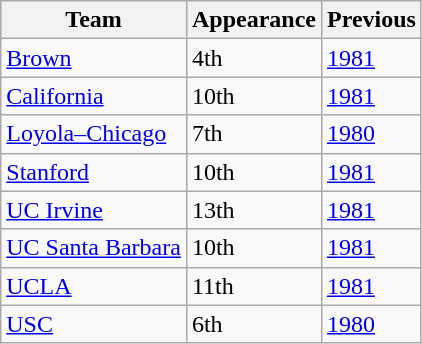<table class="wikitable sortable">
<tr>
<th>Team</th>
<th>Appearance</th>
<th>Previous</th>
</tr>
<tr>
<td><a href='#'>Brown</a></td>
<td>4th</td>
<td><a href='#'>1981</a></td>
</tr>
<tr>
<td><a href='#'>California</a></td>
<td>10th</td>
<td><a href='#'>1981</a></td>
</tr>
<tr>
<td><a href='#'>Loyola–Chicago</a></td>
<td>7th</td>
<td><a href='#'>1980</a></td>
</tr>
<tr>
<td><a href='#'>Stanford</a></td>
<td>10th</td>
<td><a href='#'>1981</a></td>
</tr>
<tr>
<td><a href='#'>UC Irvine</a></td>
<td>13th</td>
<td><a href='#'>1981</a></td>
</tr>
<tr>
<td><a href='#'>UC Santa Barbara</a></td>
<td>10th</td>
<td><a href='#'>1981</a></td>
</tr>
<tr>
<td><a href='#'>UCLA</a></td>
<td>11th</td>
<td><a href='#'>1981</a></td>
</tr>
<tr>
<td><a href='#'>USC</a></td>
<td>6th</td>
<td><a href='#'>1980</a></td>
</tr>
</table>
